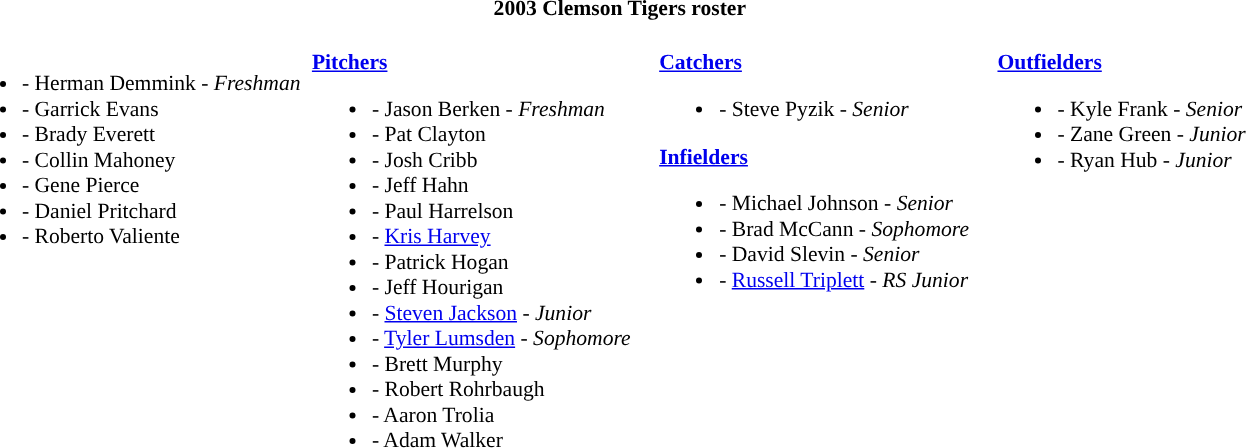<table class="toccolours" style="border-collapse:collapse; font-size:90%;">
<tr>
<th colspan="9">2003 Clemson Tigers roster</th>
</tr>
<tr>
</tr>
<tr>
<td width="03"> </td>
<td valign="top"><br><ul><li>- Herman Demmink - <em>Freshman</em></li><li>- Garrick Evans</li><li>- Brady Everett</li><li>- Collin Mahoney</li><li>- Gene Pierce</li><li>- Daniel Pritchard</li><li>- Roberto Valiente</li></ul></td>
<td width="03"> </td>
<td valign="top"><br><strong><a href='#'>Pitchers</a></strong><ul><li>- Jason Berken - <em>Freshman</em></li><li>- Pat Clayton</li><li>- Josh Cribb</li><li>- Jeff Hahn</li><li>- Paul Harrelson</li><li>- <a href='#'>Kris Harvey</a></li><li>- Patrick Hogan</li><li>- Jeff Hourigan</li><li>- <a href='#'>Steven Jackson</a> - <em>Junior</em></li><li>- <a href='#'>Tyler Lumsden</a> - <em>Sophomore</em></li><li>- Brett Murphy</li><li>- Robert Rohrbaugh</li><li>- Aaron Trolia</li><li>- Adam Walker</li></ul></td>
<td width="15"> </td>
<td valign="top"><br><strong><a href='#'>Catchers</a></strong><ul><li>- Steve Pyzik - <em>Senior</em></li></ul><strong><a href='#'>Infielders</a></strong><ul><li>- Michael Johnson - <em>Senior</em></li><li>- Brad McCann - <em>Sophomore</em></li><li>- David Slevin - <em>Senior</em></li><li>- <a href='#'>Russell Triplett</a> - <em>RS Junior</em></li></ul></td>
<td width="15"> </td>
<td valign="top"><br><strong><a href='#'>Outfielders</a></strong><ul><li>- Kyle Frank - <em>Senior</em></li><li>- Zane Green - <em>Junior</em></li><li>- Ryan Hub - <em>Junior</em></li></ul></td>
<td width="25"> </td>
</tr>
</table>
